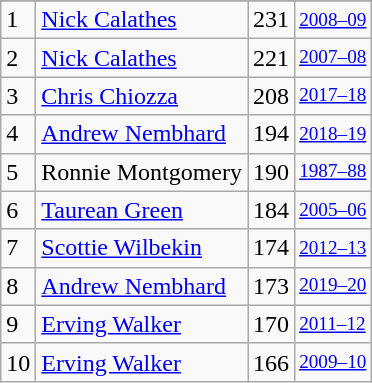<table class="wikitable">
<tr>
</tr>
<tr>
<td>1</td>
<td><a href='#'>Nick Calathes</a></td>
<td>231</td>
<td style="font-size:80%;"><a href='#'>2008–09</a></td>
</tr>
<tr>
<td>2</td>
<td><a href='#'>Nick Calathes</a></td>
<td>221</td>
<td style="font-size:80%;"><a href='#'>2007–08</a></td>
</tr>
<tr>
<td>3</td>
<td><a href='#'>Chris Chiozza</a></td>
<td>208</td>
<td style="font-size:80%;"><a href='#'>2017–18</a></td>
</tr>
<tr>
<td>4</td>
<td><a href='#'>Andrew Nembhard</a></td>
<td>194</td>
<td style="font-size:80%;"><a href='#'>2018–19</a></td>
</tr>
<tr>
<td>5</td>
<td>Ronnie Montgomery</td>
<td>190</td>
<td style="font-size:80%;"><a href='#'>1987–88</a></td>
</tr>
<tr>
<td>6</td>
<td><a href='#'>Taurean Green</a></td>
<td>184</td>
<td style="font-size:80%;"><a href='#'>2005–06</a></td>
</tr>
<tr>
<td>7</td>
<td><a href='#'>Scottie Wilbekin</a></td>
<td>174</td>
<td style="font-size:80%;"><a href='#'>2012–13</a></td>
</tr>
<tr>
<td>8</td>
<td><a href='#'>Andrew Nembhard</a></td>
<td>173</td>
<td style="font-size:80%;"><a href='#'>2019–20</a></td>
</tr>
<tr>
<td>9</td>
<td><a href='#'>Erving Walker</a></td>
<td>170</td>
<td style="font-size:80%;"><a href='#'>2011–12</a></td>
</tr>
<tr>
<td>10</td>
<td><a href='#'>Erving Walker</a></td>
<td>166</td>
<td style="font-size:80%;"><a href='#'>2009–10</a></td>
</tr>
</table>
